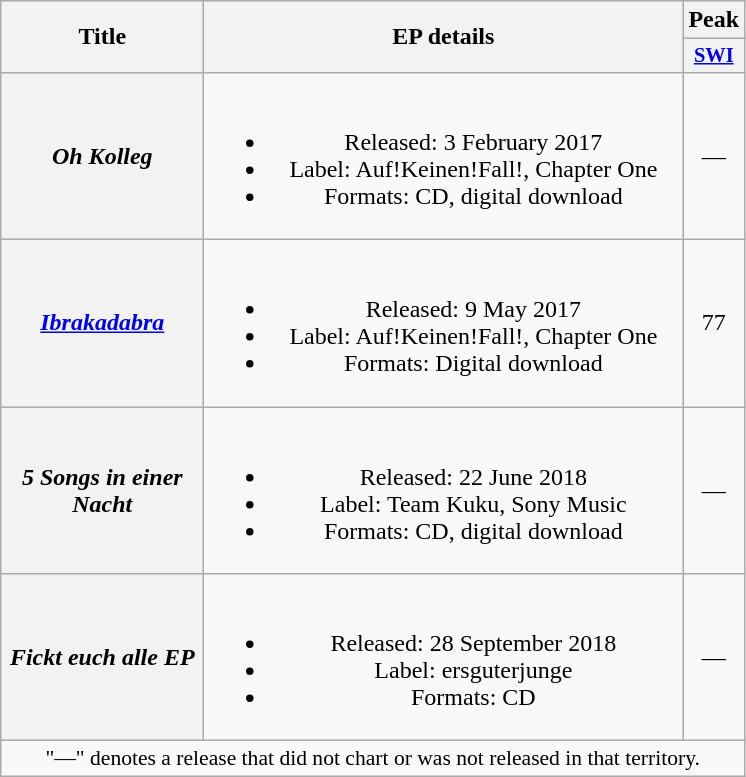<table class="wikitable plainrowheaders" style="text-align:center;">
<tr>
<th scope="col" rowspan="2" style="width:8em;">Title</th>
<th scope="col" rowspan="2" style="width:19.5em;">EP details</th>
<th>Peak</th>
</tr>
<tr>
<th style="width:2.5em; font-size:85%"><a href='#'>SWI</a><br></th>
</tr>
<tr>
<th scope="row"><em>Oh Kolleg</em></th>
<td><br><ul><li>Released: 3 February 2017</li><li>Label: Auf!Keinen!Fall!, Chapter One</li><li>Formats: CD, digital download</li></ul></td>
<td>—</td>
</tr>
<tr>
<th scope="row"><em><a href='#'>Ibrakadabra</a></em></th>
<td><br><ul><li>Released: 9 May 2017</li><li>Label: Auf!Keinen!Fall!, Chapter One</li><li>Formats: Digital download</li></ul></td>
<td>77</td>
</tr>
<tr>
<th scope="row"><em>5 Songs in einer Nacht</em></th>
<td><br><ul><li>Released: 22 June 2018</li><li>Label: Team Kuku, Sony Music</li><li>Formats: CD, digital download</li></ul></td>
<td>—</td>
</tr>
<tr>
<th scope="row"><em>Fickt euch alle EP</em></th>
<td><br><ul><li>Released: 28 September 2018</li><li>Label: ersguterjunge</li><li>Formats: CD</li></ul></td>
<td>—</td>
</tr>
<tr>
<td colspan="3" style="font-size:90%">"—" denotes a release that did not chart or was not released in that territory.</td>
</tr>
</table>
